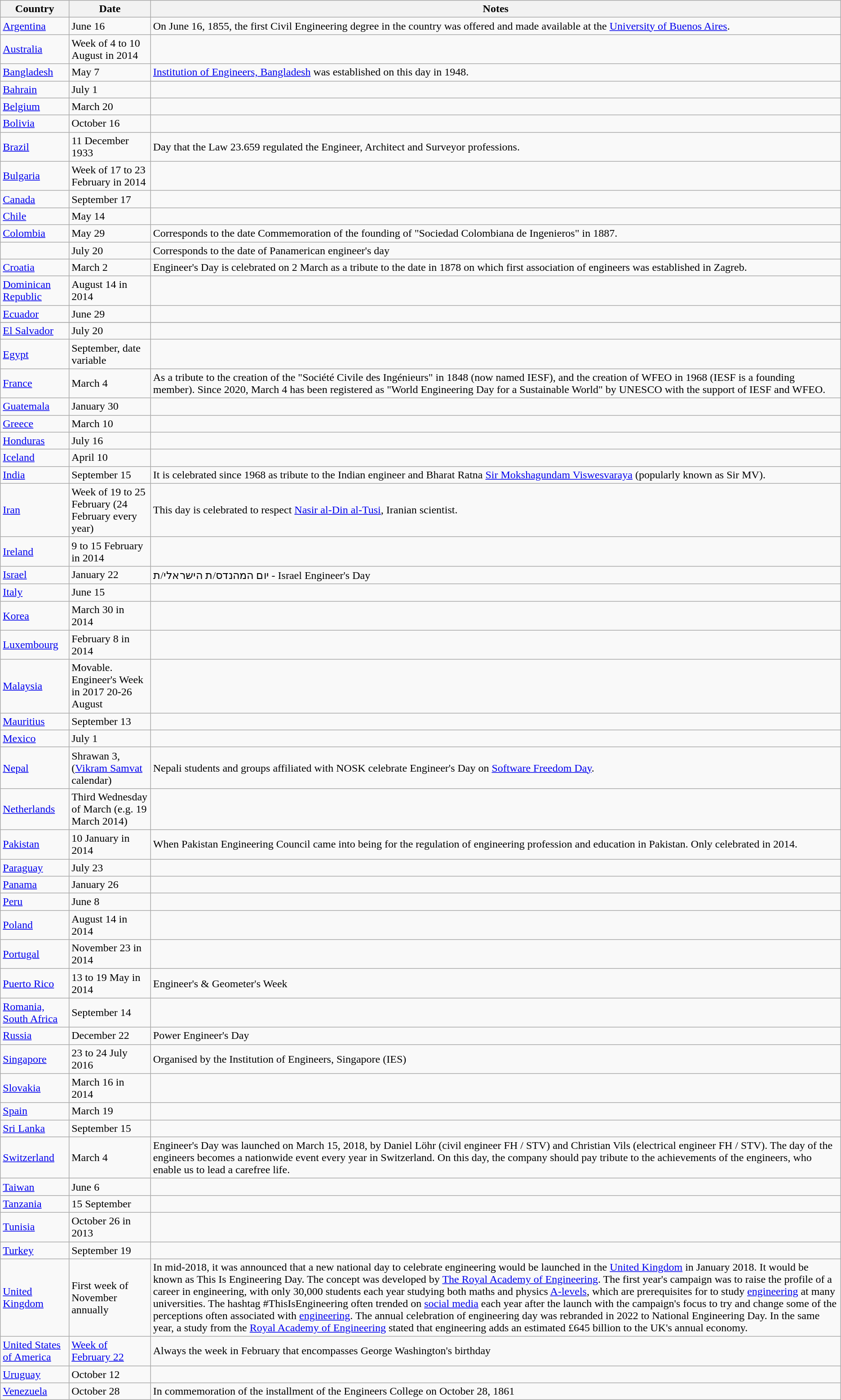<table class="wikitable sortable">
<tr>
<th>Country</th>
<th>Date</th>
<th>Notes</th>
</tr>
<tr id="A">
<td><a href='#'>Argentina</a></td>
<td>June 16</td>
<td>On June 16, 1855, the first Civil Engineering degree in the country was offered and made available at the <a href='#'>University of Buenos Aires</a>.</td>
</tr>
<tr>
<td><a href='#'>Australia</a></td>
<td>Week of 4 to 10 August in 2014</td>
<td></td>
</tr>
<tr id="B">
<td><a href='#'>Bangladesh</a></td>
<td>May 7</td>
<td><a href='#'>Institution of Engineers, Bangladesh</a> was established on this day in 1948.</td>
</tr>
<tr>
<td><a href='#'>Bahrain</a></td>
<td>July 1</td>
<td></td>
</tr>
<tr>
<td><a href='#'>Belgium</a></td>
<td>March 20</td>
<td></td>
</tr>
<tr>
<td><a href='#'>Bolivia</a></td>
<td>October 16</td>
<td></td>
</tr>
<tr>
<td><a href='#'>Brazil</a></td>
<td>11 December 1933</td>
<td>Day that the Law 23.659 regulated the Engineer, Architect and Surveyor professions.</td>
</tr>
<tr>
<td><a href='#'>Bulgaria</a></td>
<td>Week of 17 to 23 February in 2014</td>
<td></td>
</tr>
<tr id="C">
<td><a href='#'>Canada</a></td>
<td>September 17</td>
<td></td>
</tr>
<tr>
<td><a href='#'>Chile</a></td>
<td>May 14</td>
<td></td>
</tr>
<tr>
<td><a href='#'>Colombia</a></td>
<td>May 29</td>
<td>Corresponds to the date Commemoration of the founding of "Sociedad Colombiana de Ingenieros" in 1887.</td>
</tr>
<tr>
<td></td>
<td>July 20</td>
<td>Corresponds to the date of Panamerican engineer's day</td>
</tr>
<tr id="D">
<td><a href='#'>Croatia</a></td>
<td>March 2</td>
<td>Engineer's Day is celebrated on 2 March as a tribute to the date in 1878 on which first association of engineers was established in Zagreb.</td>
</tr>
<tr>
<td><a href='#'>Dominican Republic</a></td>
<td>August 14 in 2014</td>
<td></td>
</tr>
<tr id="E">
<td><a href='#'>Ecuador</a></td>
<td>June 29</td>
<td></td>
</tr>
<tr>
</tr>
<tr id="E">
<td><a href='#'>El Salvador</a></td>
<td>July 20</td>
<td></td>
</tr>
<tr>
<td><a href='#'>Egypt</a></td>
<td>September, date variable</td>
<td></td>
</tr>
<tr id="F">
<td><a href='#'>France</a></td>
<td>March 4</td>
<td>As a tribute to the creation of the "Société Civile des Ingénieurs" in 1848 (now named IESF), and the creation of WFEO in 1968 (IESF is a founding member). Since 2020, March 4 has been registered as  "World Engineering Day for a Sustainable World" by UNESCO with the support of IESF and WFEO.</td>
</tr>
<tr>
<td><a href='#'>Guatemala</a></td>
<td>January 30</td>
<td></td>
</tr>
<tr>
<td><a href='#'>Greece</a></td>
<td>March 10</td>
<td></td>
</tr>
<tr id="H">
<td><a href='#'>Honduras</a></td>
<td>July 16</td>
<td></td>
</tr>
<tr id="I">
<td><a href='#'>Iceland</a></td>
<td>April 10</td>
<td></td>
</tr>
<tr>
<td><a href='#'>India</a></td>
<td>September 15</td>
<td>It is celebrated since 1968 as tribute to the Indian engineer and Bharat Ratna <a href='#'>Sir Mokshagundam Viswesvaraya</a> (popularly known as Sir MV).</td>
</tr>
<tr>
<td><a href='#'>Iran</a></td>
<td>Week of 19 to 25 February (24 February every year)</td>
<td>This day is celebrated to respect <a href='#'>Nasir al-Din al-Tusi</a>, Iranian scientist.</td>
</tr>
<tr>
<td><a href='#'>Ireland</a></td>
<td>9 to 15 February in 2014</td>
<td></td>
</tr>
<tr>
<td><a href='#'>Israel</a></td>
<td>January 22</td>
<td>יום המהנדס/ת הישראלי/ת - Israel Engineer's Day</td>
</tr>
<tr>
<td><a href='#'>Italy</a></td>
<td>June 15</td>
<td></td>
</tr>
<tr id="K">
<td><a href='#'>Korea</a></td>
<td>March 30 in 2014</td>
<td></td>
</tr>
<tr id="L">
<td><a href='#'>Luxembourg</a></td>
<td>February 8 in 2014</td>
<td></td>
</tr>
<tr id="M">
<td><a href='#'>Malaysia</a></td>
<td>Movable. Engineer's Week in 2017 20-26 August</td>
<td></td>
</tr>
<tr>
<td><a href='#'>Mauritius</a></td>
<td>September 13</td>
<td></td>
</tr>
<tr>
<td><a href='#'>Mexico</a></td>
<td>July 1</td>
<td></td>
</tr>
<tr id="N">
<td><a href='#'>Nepal</a></td>
<td>Shrawan 3, (<a href='#'>Vikram Samvat</a> calendar)</td>
<td>Nepali students and groups affiliated with NOSK celebrate Engineer's Day on <a href='#'>Software Freedom Day</a>.</td>
</tr>
<tr>
<td><a href='#'>Netherlands</a></td>
<td>Third Wednesday of March (e.g. 19 March 2014)</td>
<td></td>
</tr>
<tr id="P">
<td><a href='#'>Pakistan</a></td>
<td>10 January in 2014</td>
<td>When Pakistan Engineering Council came into being for the regulation of engineering profession and education in Pakistan. Only celebrated in 2014.</td>
</tr>
<tr>
<td><a href='#'>Paraguay</a></td>
<td>July 23</td>
<td></td>
</tr>
<tr>
<td><a href='#'>Panama</a></td>
<td>January 26</td>
<td></td>
</tr>
<tr>
<td><a href='#'>Peru</a></td>
<td>June 8</td>
<td></td>
</tr>
<tr>
<td><a href='#'>Poland</a></td>
<td>August 14 in 2014</td>
<td></td>
</tr>
<tr>
<td><a href='#'>Portugal</a></td>
<td>November 23 in 2014</td>
<td></td>
</tr>
<tr>
<td><a href='#'>Puerto Rico</a></td>
<td>13 to 19 May in 2014</td>
<td>Engineer's & Geometer's Week</td>
</tr>
<tr id="R">
<td><a href='#'>Romania, South Africa</a></td>
<td>September 14</td>
<td></td>
</tr>
<tr>
<td><a href='#'>Russia</a></td>
<td>December 22</td>
<td>Power Engineer's Day</td>
</tr>
<tr id="S">
<td><a href='#'>Singapore</a></td>
<td>23 to 24 July 2016</td>
<td>Organised by the Institution of Engineers, Singapore (IES)</td>
</tr>
<tr>
<td><a href='#'>Slovakia</a></td>
<td>March 16 in 2014</td>
<td></td>
</tr>
<tr>
<td><a href='#'>Spain</a></td>
<td>March 19</td>
<td></td>
</tr>
<tr>
<td><a href='#'>Sri Lanka</a></td>
<td>September 15</td>
<td></td>
</tr>
<tr>
<td><a href='#'>Switzerland</a></td>
<td>March 4</td>
<td>Engineer's Day was launched on March 15, 2018, by Daniel Löhr (civil engineer FH / STV) and Christian Vils (electrical engineer FH / STV). The day of the engineers becomes a nationwide event every year in Switzerland. On this day, the company should pay tribute to the achievements of the engineers, who enable us to lead a carefree life.</td>
</tr>
<tr id="T">
<td><a href='#'>Taiwan</a></td>
<td>June 6</td>
<td></td>
</tr>
<tr>
<td><a href='#'>Tanzania</a></td>
<td>15 September</td>
<td></td>
</tr>
<tr>
<td><a href='#'>Tunisia</a></td>
<td>October 26 in 2013</td>
<td></td>
</tr>
<tr>
<td><a href='#'>Turkey</a></td>
<td>September 19</td>
<td></td>
</tr>
<tr id="U">
<td><a href='#'>United Kingdom</a></td>
<td>First week of November annually</td>
<td>In mid-2018, it was announced that a new national day to celebrate engineering would be launched in the <a href='#'>United Kingdom</a> in January 2018. It would be known as This Is Engineering Day. The concept was developed by <a href='#'>The Royal Academy of Engineering</a>. The first year's campaign was to raise the profile of a career in engineering, with only 30,000 students each year studying both maths and physics <a href='#'>A-levels</a>, which are prerequisites for to study <a href='#'>engineering</a> at many universities. The hashtag #ThisIsEngineering often trended on <a href='#'>social media</a> each year after the launch with the campaign's focus to try and change some of the perceptions often associated with <a href='#'>engineering</a>. The annual celebration of engineering day was rebranded in 2022 to National Engineering Day. In the same year, a study from the <a href='#'>Royal Academy of Engineering</a> stated that engineering adds an estimated £645 billion to the UK's annual economy.</td>
</tr>
<tr>
<td><a href='#'>United States of America</a></td>
<td><a href='#'>Week of February 22</a></td>
<td>Always the week in February that encompasses George Washington's birthday</td>
</tr>
<tr>
<td><a href='#'>Uruguay</a></td>
<td>October 12</td>
<td></td>
</tr>
<tr id="V">
<td><a href='#'>Venezuela</a></td>
<td>October 28</td>
<td>In commemoration of the installment of the Engineers College on October 28, 1861</td>
</tr>
</table>
